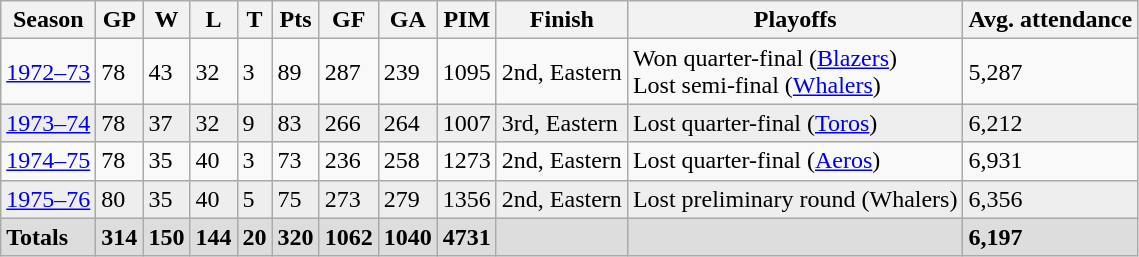<table class="wikitable">
<tr>
<th>Season</th>
<th>GP</th>
<th>W</th>
<th>L</th>
<th>T</th>
<th>Pts</th>
<th>GF</th>
<th>GA</th>
<th>PIM</th>
<th>Finish</th>
<th>Playoffs</th>
<th>Avg. attendance</th>
</tr>
<tr>
<td><a href='#'>1972–73</a></td>
<td>78</td>
<td>43</td>
<td>32</td>
<td>3</td>
<td>89</td>
<td>287</td>
<td>239</td>
<td>1095</td>
<td>2nd, Eastern</td>
<td>Won quarter-final (<a href='#'>Blazers</a>) <br> Lost semi-final (<a href='#'>Whalers</a>)</td>
<td>5,287</td>
</tr>
<tr bgcolor="#eeeeee">
<td><a href='#'>1973–74</a></td>
<td>78</td>
<td>37</td>
<td>32</td>
<td>9</td>
<td>83</td>
<td>266</td>
<td>264</td>
<td>1007</td>
<td>3rd, Eastern</td>
<td>Lost quarter-final (<a href='#'>Toros</a>)</td>
<td>6,212</td>
</tr>
<tr>
<td><a href='#'>1974–75</a></td>
<td>78</td>
<td>35</td>
<td>40</td>
<td>3</td>
<td>73</td>
<td>236</td>
<td>258</td>
<td>1273</td>
<td>2nd, Eastern</td>
<td>Lost quarter-final (<a href='#'>Aeros</a>)</td>
<td>6,931</td>
</tr>
<tr bgcolor="#eeeeee">
<td><a href='#'>1975–76</a></td>
<td>80</td>
<td>35</td>
<td>40</td>
<td>5</td>
<td>75</td>
<td>273</td>
<td>279</td>
<td>1356</td>
<td>2nd, Eastern</td>
<td>Lost preliminary round (Whalers)</td>
<td>6,356</td>
</tr>
<tr bgcolor="#dddddd">
<td><strong>Totals</strong></td>
<td><strong>314</strong></td>
<td><strong>150</strong></td>
<td><strong>144</strong></td>
<td><strong>20</strong></td>
<td><strong>320</strong></td>
<td><strong>1062</strong></td>
<td><strong>1040</strong></td>
<td><strong>4731</strong></td>
<td></td>
<td></td>
<td><strong>6,197</strong></td>
</tr>
</table>
